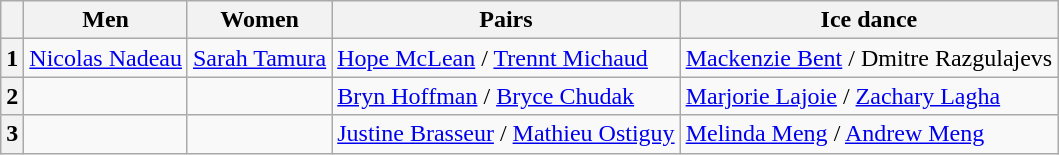<table class="wikitable">
<tr>
<th></th>
<th>Men</th>
<th>Women</th>
<th>Pairs</th>
<th>Ice dance</th>
</tr>
<tr>
<th>1</th>
<td><a href='#'>Nicolas Nadeau</a></td>
<td><a href='#'>Sarah Tamura</a></td>
<td><a href='#'>Hope McLean</a> / <a href='#'>Trennt Michaud</a></td>
<td><a href='#'>Mackenzie Bent</a> / Dmitre Razgulajevs</td>
</tr>
<tr>
<th>2</th>
<td></td>
<td></td>
<td><a href='#'>Bryn Hoffman</a> / <a href='#'>Bryce Chudak</a></td>
<td><a href='#'>Marjorie Lajoie</a> / <a href='#'>Zachary Lagha</a></td>
</tr>
<tr>
<th>3</th>
<td></td>
<td></td>
<td><a href='#'>Justine Brasseur</a> / <a href='#'>Mathieu Ostiguy</a></td>
<td><a href='#'>Melinda Meng</a> / <a href='#'>Andrew Meng</a></td>
</tr>
</table>
